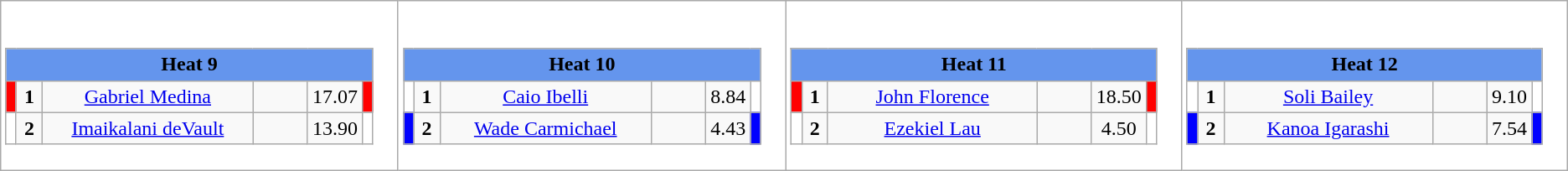<table class="wikitable" style="background:#fff;">
<tr>
<td><div><br><table class="wikitable">
<tr>
<td colspan="6"  style="text-align:center; background:#6495ed;"><strong>Heat 9</strong></td>
</tr>
<tr>
<td style="width:01px; background: #f00;"></td>
<td style="width:14px; text-align:center;"><strong>1</strong></td>
<td style="width:170px; text-align:center;"><a href='#'>Gabriel Medina</a></td>
<td style="width:40px; text-align:center;"></td>
<td style="width:20px; text-align:center;">17.07</td>
<td style="width:01px; background: #f00;"></td>
</tr>
<tr>
<td style="width:01px; background: #fff;"></td>
<td style="width:14px; text-align:center;"><strong>2</strong></td>
<td style="width:170px; text-align:center;"><a href='#'>Imaikalani deVault</a></td>
<td style="width:40px; text-align:center;"></td>
<td style="width:20px; text-align:center;">13.90</td>
<td style="width:01px; background: #fff;"></td>
</tr>
</table>
</div></td>
<td><div><br><table class="wikitable">
<tr>
<td colspan="6"  style="text-align:center; background:#6495ed;"><strong>Heat 10</strong></td>
</tr>
<tr>
<td style="width:01px; background: #fff;"></td>
<td style="width:14px; text-align:center;"><strong>1</strong></td>
<td style="width:170px; text-align:center;"><a href='#'>Caio Ibelli</a></td>
<td style="width:40px; text-align:center;"></td>
<td style="width:20px; text-align:center;">8.84</td>
<td style="width:01px; background: #fff;"></td>
</tr>
<tr>
<td style="width:01px; background: #00f;"></td>
<td style="width:14px; text-align:center;"><strong>2</strong></td>
<td style="width:170px; text-align:center;"><a href='#'>Wade Carmichael</a></td>
<td style="width:40px; text-align:center;"></td>
<td style="width:20px; text-align:center;">4.43</td>
<td style="width:01px; background: #00f;"></td>
</tr>
</table>
</div></td>
<td><div><br><table class="wikitable">
<tr>
<td colspan="6"  style="text-align:center; background:#6495ed;"><strong>Heat 11</strong></td>
</tr>
<tr>
<td style="width:01px; background: #f00;"></td>
<td style="width:14px; text-align:center;"><strong>1</strong></td>
<td style="width:170px; text-align:center;"><a href='#'>John Florence</a></td>
<td style="width:40px; text-align:center;"></td>
<td style="width:20px; text-align:center;">18.50</td>
<td style="width:01px; background: #f00;"></td>
</tr>
<tr>
<td style="width:01px; background: #fff;"></td>
<td style="width:14px; text-align:center;"><strong>2</strong></td>
<td style="width:170px; text-align:center;"><a href='#'>Ezekiel Lau</a></td>
<td style="width:40px; text-align:center;"></td>
<td style="width:20px; text-align:center;">4.50</td>
<td style="width:01px; background: #fff;"></td>
</tr>
</table>
</div></td>
<td><div><br><table class="wikitable">
<tr>
<td colspan="6"  style="text-align:center; background:#6495ed;"><strong>Heat 12</strong></td>
</tr>
<tr>
<td style="width:01px; background: #fff;"></td>
<td style="width:14px; text-align:center;"><strong>1</strong></td>
<td style="width:170px; text-align:center;"><a href='#'>Soli Bailey</a></td>
<td style="width:40px; text-align:center;"></td>
<td style="width:20px; text-align:center;">9.10</td>
<td style="width:01px; background: #fff;"></td>
</tr>
<tr>
<td style="width:01px; background: #00f;"></td>
<td style="width:14px; text-align:center;"><strong>2</strong></td>
<td style="width:170px; text-align:center;"><a href='#'>Kanoa Igarashi</a></td>
<td style="width:40px; text-align:center;"></td>
<td style="width:20px; text-align:center;">7.54</td>
<td style="width:01px; background: #00f;"></td>
</tr>
</table>
</div></td>
</tr>
</table>
